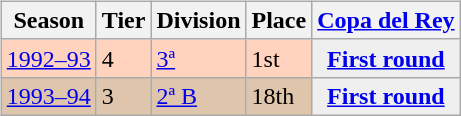<table>
<tr>
<td style="vertical-align:top; width:49%;"><br><table class="wikitable">
<tr style="background:#f0f6fa;">
<th>Season</th>
<th>Tier</th>
<th>Division</th>
<th>Place</th>
<th><a href='#'>Copa del Rey</a></th>
</tr>
<tr>
<td style="background:#FFD3BD;"><a href='#'>1992–93</a></td>
<td style="background:#FFD3BD;">4</td>
<td style="background:#FFD3BD;"><a href='#'>3ª</a></td>
<td style="background:#FFD3BD;">1st</td>
<th style="background:#efefef;"><a href='#'>First round</a></th>
</tr>
<tr>
<td style="background:#DEC5AB;"><a href='#'>1993–94</a></td>
<td style="background:#DEC5AB;">3</td>
<td style="background:#DEC5AB;"><a href='#'>2ª B</a></td>
<td style="background:#DEC5AB;">18th</td>
<th style="background:#efefef;"><a href='#'>First round</a></th>
</tr>
</table>
</td>
</tr>
</table>
